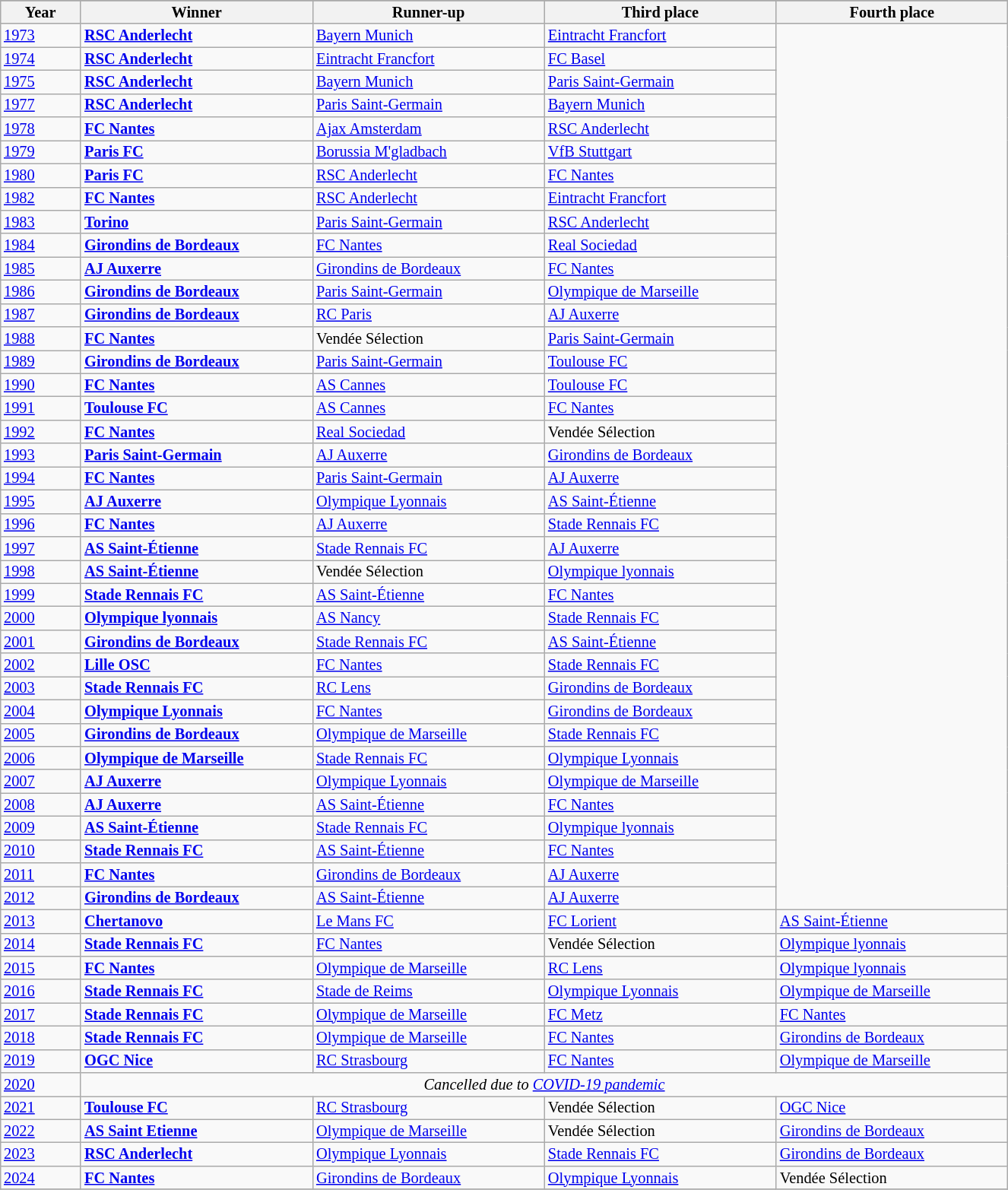<table class="wikitable sortable alternance" style="margin:1em auto; font-size:85%; text-align:left; line-height:14px;" width=70%>
<tr style="background: #efefef;">
</tr>
<tr ---- bgcolor="#cccccc">
<th width=8%>Year</th>
<th width=23%>Winner</th>
<th width=23%>Runner-up</th>
<th width=23%>Third place</th>
<th width=23%>Fourth place</th>
</tr>
<tr ---->
<td><a href='#'>1973</a></td>
<td> <strong><a href='#'>RSC Anderlecht</a></strong></td>
<td> <a href='#'>Bayern Munich</a></td>
<td> <a href='#'>Eintracht Francfort</a></td>
<td rowspan="38" align="center"></td>
</tr>
<tr ---->
<td><a href='#'>1974</a></td>
<td> <strong><a href='#'>RSC Anderlecht</a></strong></td>
<td> <a href='#'>Eintracht Francfort</a></td>
<td> <a href='#'>FC Basel</a></td>
</tr>
<tr ---->
<td><a href='#'>1975</a></td>
<td> <strong><a href='#'>RSC Anderlecht</a></strong></td>
<td> <a href='#'>Bayern Munich</a></td>
<td> <a href='#'>Paris Saint-Germain</a></td>
</tr>
<tr ---->
<td><a href='#'>1977</a></td>
<td> <strong><a href='#'>RSC Anderlecht</a></strong></td>
<td> <a href='#'>Paris Saint-Germain</a></td>
<td> <a href='#'>Bayern Munich</a></td>
</tr>
<tr ---->
<td><a href='#'>1978</a></td>
<td> <strong><a href='#'>FC Nantes</a></strong></td>
<td> <a href='#'>Ajax Amsterdam</a></td>
<td> <a href='#'>RSC Anderlecht</a></td>
</tr>
<tr ---->
<td><a href='#'>1979</a></td>
<td> <strong><a href='#'>Paris FC</a></strong></td>
<td> <a href='#'>Borussia M'gladbach</a></td>
<td> <a href='#'>VfB Stuttgart</a></td>
</tr>
<tr ---->
<td><a href='#'>1980</a></td>
<td> <strong><a href='#'>Paris FC</a></strong></td>
<td> <a href='#'>RSC Anderlecht</a></td>
<td> <a href='#'>FC Nantes</a></td>
</tr>
<tr ---->
<td><a href='#'>1982</a></td>
<td> <strong><a href='#'>FC Nantes</a></strong></td>
<td> <a href='#'>RSC Anderlecht</a></td>
<td> <a href='#'>Eintracht Francfort</a></td>
</tr>
<tr ---->
<td><a href='#'>1983</a></td>
<td> <strong><a href='#'>Torino</a></strong></td>
<td> <a href='#'>Paris Saint-Germain</a></td>
<td> <a href='#'>RSC Anderlecht</a></td>
</tr>
<tr ---->
<td><a href='#'>1984</a></td>
<td> <strong><a href='#'>Girondins de Bordeaux</a></strong></td>
<td> <a href='#'>FC Nantes</a></td>
<td> <a href='#'>Real Sociedad</a></td>
</tr>
<tr ---->
<td><a href='#'>1985</a></td>
<td> <strong><a href='#'>AJ Auxerre</a></strong></td>
<td> <a href='#'>Girondins de Bordeaux</a></td>
<td> <a href='#'>FC Nantes</a></td>
</tr>
<tr ---->
<td><a href='#'>1986</a></td>
<td> <strong><a href='#'>Girondins de Bordeaux</a></strong></td>
<td> <a href='#'>Paris Saint-Germain</a></td>
<td> <a href='#'>Olympique de Marseille</a></td>
</tr>
<tr ---->
<td><a href='#'>1987</a></td>
<td> <strong><a href='#'>Girondins de Bordeaux</a></strong></td>
<td> <a href='#'>RC Paris</a></td>
<td> <a href='#'>AJ Auxerre</a></td>
</tr>
<tr ---->
<td><a href='#'>1988</a></td>
<td> <strong><a href='#'>FC Nantes</a></strong></td>
<td> Vendée Sélection</td>
<td> <a href='#'>Paris Saint-Germain</a></td>
</tr>
<tr ---->
<td><a href='#'>1989</a></td>
<td> <strong><a href='#'>Girondins de Bordeaux</a></strong></td>
<td> <a href='#'>Paris Saint-Germain</a></td>
<td> <a href='#'>Toulouse FC</a></td>
</tr>
<tr ---->
<td><a href='#'>1990</a></td>
<td> <strong><a href='#'>FC Nantes</a></strong></td>
<td> <a href='#'>AS Cannes</a></td>
<td> <a href='#'>Toulouse FC</a></td>
</tr>
<tr ---->
<td><a href='#'>1991</a></td>
<td> <strong><a href='#'>Toulouse FC</a></strong></td>
<td> <a href='#'>AS Cannes</a></td>
<td> <a href='#'>FC Nantes</a></td>
</tr>
<tr ---->
<td><a href='#'>1992</a></td>
<td> <strong><a href='#'>FC Nantes</a></strong></td>
<td> <a href='#'>Real Sociedad</a></td>
<td> Vendée Sélection</td>
</tr>
<tr ---->
<td><a href='#'>1993</a></td>
<td> <strong><a href='#'>Paris Saint-Germain</a></strong></td>
<td> <a href='#'>AJ Auxerre</a></td>
<td> <a href='#'>Girondins de Bordeaux</a></td>
</tr>
<tr ---->
<td><a href='#'>1994</a></td>
<td> <strong><a href='#'>FC Nantes</a></strong></td>
<td> <a href='#'>Paris Saint-Germain</a></td>
<td> <a href='#'>AJ Auxerre</a></td>
</tr>
<tr ---->
<td><a href='#'>1995</a></td>
<td> <strong><a href='#'>AJ Auxerre</a></strong></td>
<td> <a href='#'>Olympique Lyonnais</a></td>
<td> <a href='#'>AS Saint-Étienne</a></td>
</tr>
<tr ---->
<td><a href='#'>1996</a></td>
<td> <strong><a href='#'>FC Nantes</a></strong></td>
<td> <a href='#'>AJ Auxerre</a></td>
<td> <a href='#'>Stade Rennais FC</a></td>
</tr>
<tr ---->
<td><a href='#'>1997</a></td>
<td> <strong><a href='#'>AS Saint-Étienne</a></strong></td>
<td> <a href='#'>Stade Rennais FC</a></td>
<td> <a href='#'>AJ Auxerre</a></td>
</tr>
<tr ---->
<td><a href='#'>1998</a></td>
<td> <strong><a href='#'>AS Saint-Étienne</a></strong></td>
<td> Vendée Sélection</td>
<td> <a href='#'>Olympique lyonnais</a></td>
</tr>
<tr ---->
<td><a href='#'>1999</a></td>
<td> <strong><a href='#'>Stade Rennais FC</a></strong></td>
<td> <a href='#'>AS Saint-Étienne</a></td>
<td> <a href='#'>FC Nantes</a></td>
</tr>
<tr ---->
<td><a href='#'>2000</a></td>
<td> <strong><a href='#'>Olympique lyonnais</a></strong></td>
<td> <a href='#'>AS Nancy</a></td>
<td> <a href='#'>Stade Rennais FC</a></td>
</tr>
<tr ---->
<td><a href='#'>2001</a></td>
<td> <strong><a href='#'>Girondins de Bordeaux</a></strong></td>
<td> <a href='#'>Stade Rennais FC</a></td>
<td> <a href='#'>AS Saint-Étienne</a></td>
</tr>
<tr ---->
<td><a href='#'>2002</a></td>
<td> <strong><a href='#'>Lille OSC</a></strong></td>
<td> <a href='#'>FC Nantes</a></td>
<td> <a href='#'>Stade Rennais FC</a></td>
</tr>
<tr ---->
<td><a href='#'>2003</a></td>
<td> <strong><a href='#'>Stade Rennais FC</a></strong></td>
<td> <a href='#'>RC Lens</a></td>
<td> <a href='#'>Girondins de Bordeaux</a></td>
</tr>
<tr ---->
<td><a href='#'>2004</a></td>
<td> <strong><a href='#'>Olympique Lyonnais</a></strong></td>
<td> <a href='#'>FC Nantes</a></td>
<td> <a href='#'>Girondins de Bordeaux</a></td>
</tr>
<tr ---->
<td><a href='#'>2005</a></td>
<td> <strong><a href='#'>Girondins de Bordeaux</a></strong></td>
<td> <a href='#'>Olympique de Marseille</a></td>
<td> <a href='#'>Stade Rennais FC</a></td>
</tr>
<tr ---->
<td><a href='#'>2006</a></td>
<td> <strong><a href='#'>Olympique de Marseille</a></strong></td>
<td> <a href='#'>Stade Rennais FC</a></td>
<td> <a href='#'>Olympique Lyonnais</a></td>
</tr>
<tr ---->
<td><a href='#'>2007</a></td>
<td> <strong><a href='#'>AJ Auxerre</a></strong></td>
<td> <a href='#'>Olympique Lyonnais</a></td>
<td> <a href='#'>Olympique de Marseille</a></td>
</tr>
<tr ---->
<td><a href='#'>2008</a></td>
<td> <strong><a href='#'>AJ Auxerre</a></strong></td>
<td> <a href='#'>AS Saint-Étienne</a></td>
<td> <a href='#'>FC Nantes</a></td>
</tr>
<tr ---->
<td><a href='#'>2009</a></td>
<td><strong> <a href='#'>AS Saint-Étienne</a></strong></td>
<td> <a href='#'>Stade Rennais FC</a></td>
<td> <a href='#'>Olympique lyonnais</a></td>
</tr>
<tr ---->
<td><a href='#'>2010</a></td>
<td> <strong><a href='#'>Stade Rennais FC</a></strong></td>
<td> <a href='#'>AS Saint-Étienne</a></td>
<td> <a href='#'>FC Nantes</a></td>
</tr>
<tr ---->
<td><a href='#'>2011</a></td>
<td> <strong><a href='#'>FC Nantes</a></strong></td>
<td> <a href='#'>Girondins de Bordeaux</a></td>
<td> <a href='#'>AJ Auxerre</a></td>
</tr>
<tr ---->
<td><a href='#'>2012</a></td>
<td> <strong><a href='#'>Girondins de Bordeaux</a></strong></td>
<td> <a href='#'>AS Saint-Étienne</a></td>
<td> <a href='#'>AJ Auxerre</a></td>
</tr>
<tr ---->
<td><a href='#'>2013</a></td>
<td> <strong><a href='#'>Chertanovo</a></strong></td>
<td> <a href='#'>Le Mans FC</a></td>
<td> <a href='#'>FC Lorient</a></td>
<td> <a href='#'>AS Saint-Étienne</a></td>
</tr>
<tr ---->
<td><a href='#'>2014</a></td>
<td> <strong><a href='#'>Stade Rennais FC</a></strong></td>
<td> <a href='#'>FC Nantes</a></td>
<td> Vendée Sélection</td>
<td> <a href='#'>Olympique lyonnais</a></td>
</tr>
<tr ---->
<td><a href='#'>2015</a></td>
<td> <strong><a href='#'>FC Nantes</a></strong></td>
<td> <a href='#'>Olympique de Marseille</a></td>
<td> <a href='#'>RC Lens</a></td>
<td> <a href='#'>Olympique lyonnais</a></td>
</tr>
<tr ---->
<td><a href='#'>2016</a></td>
<td> <strong><a href='#'>Stade Rennais FC</a></strong></td>
<td> <a href='#'>Stade de Reims</a></td>
<td> <a href='#'>Olympique Lyonnais</a></td>
<td> <a href='#'>Olympique de Marseille</a></td>
</tr>
<tr ---->
<td><a href='#'>2017</a></td>
<td> <strong><a href='#'>Stade Rennais FC</a></strong></td>
<td> <a href='#'>Olympique de Marseille</a></td>
<td> <a href='#'>FC Metz</a></td>
<td> <a href='#'>FC Nantes</a></td>
</tr>
<tr ---->
<td><a href='#'>2018</a></td>
<td> <strong><a href='#'>Stade Rennais FC</a></strong></td>
<td> <a href='#'>Olympique de Marseille</a></td>
<td> <a href='#'>FC Nantes</a></td>
<td> <a href='#'>Girondins de Bordeaux</a></td>
</tr>
<tr ---->
<td><a href='#'>2019</a></td>
<td> <strong><a href='#'>OGC Nice</a></strong></td>
<td> <a href='#'>RC Strasbourg</a></td>
<td> <a href='#'>FC Nantes</a></td>
<td> <a href='#'>Olympique de Marseille</a></td>
</tr>
<tr ---->
<td><a href='#'>2020</a></td>
<td colspan="4" align="center"><em>Cancelled due to <a href='#'>COVID-19 pandemic</a></em></td>
</tr>
<tr ---->
<td><a href='#'>2021</a></td>
<td> <strong><a href='#'>Toulouse FC</a></strong></td>
<td> <a href='#'>RC Strasbourg</a></td>
<td> Vendée Sélection</td>
<td> <a href='#'>OGC Nice</a></td>
</tr>
<tr ---->
<td><a href='#'>2022</a></td>
<td> <strong><a href='#'>AS Saint Etienne</a></strong></td>
<td> <a href='#'>Olympique de Marseille</a></td>
<td> Vendée Sélection</td>
<td> <a href='#'>Girondins de Bordeaux</a></td>
</tr>
<tr ---->
<td><a href='#'>2023</a></td>
<td> <strong><a href='#'>RSC Anderlecht</a></strong></td>
<td> <a href='#'>Olympique Lyonnais</a></td>
<td> <a href='#'>Stade Rennais FC</a></td>
<td> <a href='#'>Girondins de Bordeaux</a></td>
</tr>
<tr ---->
<td><a href='#'>2024</a></td>
<td> <strong><a href='#'>FC Nantes</a></strong></td>
<td> <a href='#'>Girondins de Bordeaux</a></td>
<td> <a href='#'>Olympique Lyonnais</a></td>
<td> Vendée Sélection</td>
</tr>
<tr ---->
</tr>
</table>
